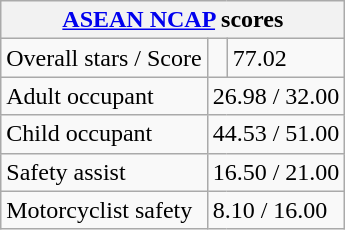<table class="wikitable">
<tr>
<th colspan="3"><a href='#'>ASEAN NCAP</a> scores</th>
</tr>
<tr>
<td>Overall stars / Score</td>
<td></td>
<td>77.02</td>
</tr>
<tr>
<td>Adult occupant</td>
<td colspan="2">26.98 / 32.00</td>
</tr>
<tr>
<td>Child occupant</td>
<td colspan="2">44.53 / 51.00</td>
</tr>
<tr>
<td>Safety assist</td>
<td colspan="2">16.50 / 21.00</td>
</tr>
<tr>
<td>Motorcyclist safety</td>
<td colspan="2">8.10 / 16.00</td>
</tr>
</table>
